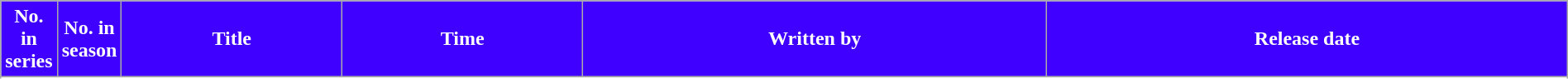<table class="wikitable plainrowheaders" style="width:100%; margin-right:0;">
<tr>
<th style="background:#4000FF; color:#fff; width:3%;">No. in<br>series</th>
<th style="background:#4000FF; color:#fff; width:3%;">No. in<br>season</th>
<th style="background:#4000FF; color:#fff;">Title</th>
<th style="background:#4000FF; color:#fff;">Time</th>
<th style="background:#4000FF; color:#fff;">Written by</th>
<th style="background:#4000FF; color:#fff;">Release date</th>
</tr>
<tr>
</tr>
<tr>
</tr>
<tr>
</tr>
<tr>
</tr>
<tr>
</tr>
<tr>
</tr>
<tr>
</tr>
<tr>
</tr>
<tr>
</tr>
<tr>
</tr>
<tr>
</tr>
</table>
